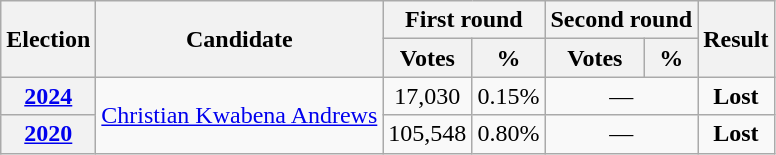<table class="wikitable" style="text-align:center">
<tr>
<th rowspan="2">Election</th>
<th rowspan="2">Candidate</th>
<th colspan="2">First round</th>
<th colspan="2">Second round</th>
<th rowspan="2">Result</th>
</tr>
<tr>
<th>Votes</th>
<th>%</th>
<th>Votes</th>
<th>%</th>
</tr>
<tr>
<th align=center><a href='#'>2024</a></th>
<td align=center rowspan=2><a href='#'>Christian Kwabena Andrews</a></td>
<td align=center>17,030</td>
<td align=center>0.15%</td>
<td colspan="2">—</td>
<td><strong>Lost</strong> </td>
</tr>
<tr>
<th align=center><a href='#'>2020</a></th>
<td align=center>105,548</td>
<td align=center>0.80%</td>
<td colspan="2">—</td>
<td><strong>Lost</strong> </td>
</tr>
</table>
